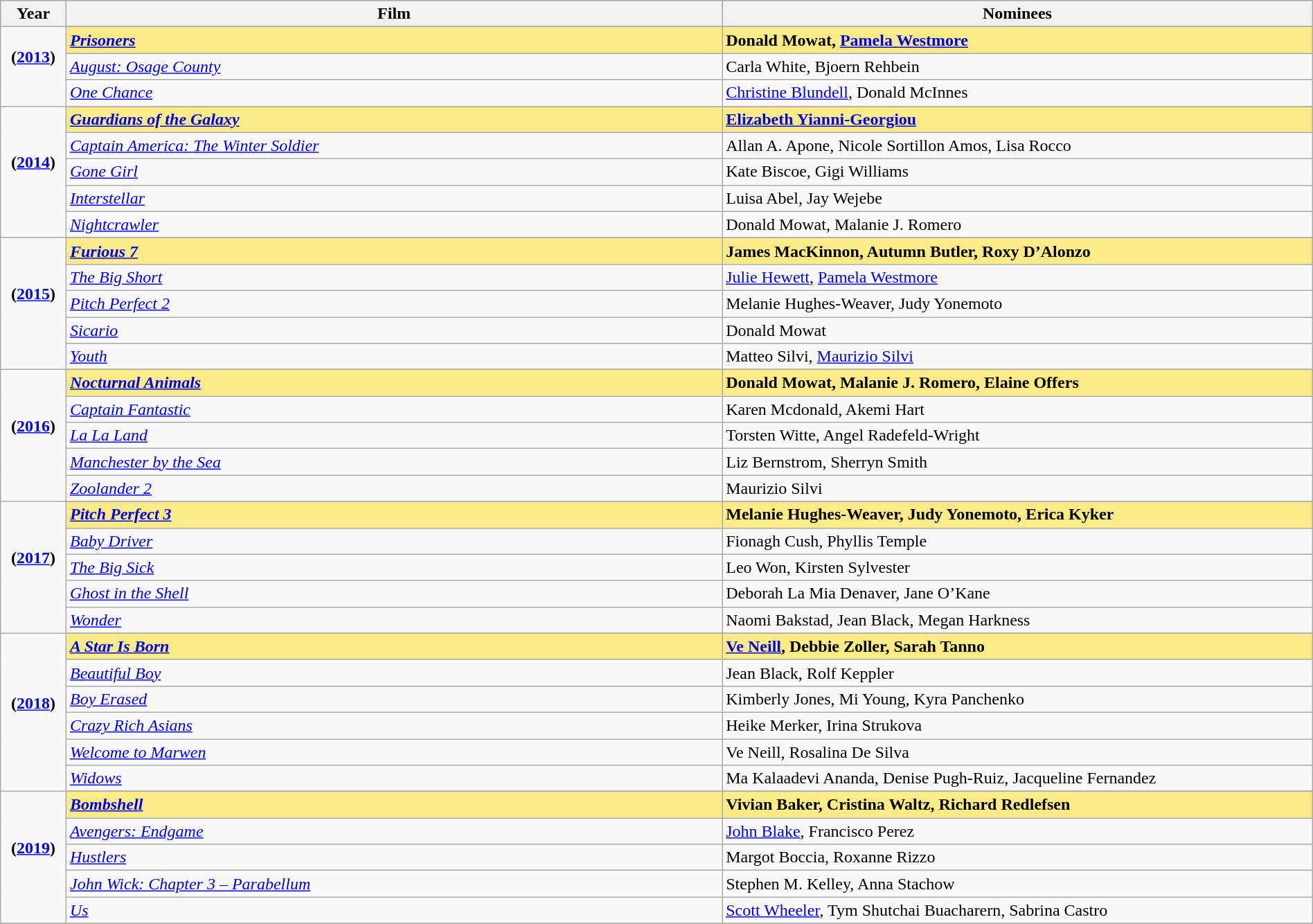<table class="wikitable" style="width:100%">
<tr bgcolor="#bebebe">
<th width="5%">Year</th>
<th width="50%">Film</th>
<th width="45%">Nominees</th>
</tr>
<tr>
<td rowspan=4 style="text-align:center"><strong>(<a href='#'>2013</a>)</strong><br> <br></td>
</tr>
<tr style="background:#FAEB86">
<td><strong><em><a href='#'>Prisoners</a></em></strong></td>
<td><strong>Donald Mowat, <a href='#'>Pamela Westmore</a></strong></td>
</tr>
<tr>
<td><em><a href='#'>August: Osage County</a></em></td>
<td>Carla White, Bjoern Rehbein</td>
</tr>
<tr>
<td><em><a href='#'>One Chance</a></em></td>
<td><a href='#'>Christine Blundell</a>, Donald McInnes</td>
</tr>
<tr>
<td rowspan=6 style="text-align:center"><strong>(<a href='#'>2014</a>)</strong><br> <br></td>
</tr>
<tr style="background:#FAEB86">
<td><strong><em><a href='#'>Guardians of the Galaxy</a></em></strong></td>
<td><strong><a href='#'>Elizabeth Yianni-Georgiou</a></strong></td>
</tr>
<tr>
<td><em><a href='#'>Captain America: The Winter Soldier</a></em></td>
<td>Allan A. Apone, Nicole Sortillon Amos, Lisa Rocco</td>
</tr>
<tr>
<td><em><a href='#'>Gone Girl</a></em></td>
<td>Kate Biscoe, Gigi Williams</td>
</tr>
<tr>
<td><em><a href='#'>Interstellar</a></em></td>
<td>Luisa Abel, Jay Wejebe</td>
</tr>
<tr>
<td><em><a href='#'>Nightcrawler</a></em></td>
<td>Donald Mowat, Malanie J. Romero</td>
</tr>
<tr>
<td rowspan=6 style="text-align:center"><strong>(<a href='#'>2015</a>)</strong><br> <br></td>
</tr>
<tr style="background:#FAEB86">
<td><strong><em><a href='#'>Furious 7</a></em></strong></td>
<td><strong>James MacKinnon, Autumn Butler, Roxy D’Alonzo</strong></td>
</tr>
<tr>
<td><em><a href='#'>The Big Short</a></em></td>
<td><a href='#'>Julie Hewett</a>, <a href='#'>Pamela Westmore</a></td>
</tr>
<tr>
<td><em><a href='#'>Pitch Perfect 2</a></em></td>
<td>Melanie Hughes-Weaver, Judy Yonemoto</td>
</tr>
<tr>
<td><em><a href='#'>Sicario</a></em></td>
<td>Donald Mowat</td>
</tr>
<tr>
<td><em><a href='#'>Youth</a></em></td>
<td>Matteo Silvi, <a href='#'>Maurizio Silvi</a></td>
</tr>
<tr>
<td rowspan=6 style="text-align:center"><strong>(<a href='#'>2016</a>)</strong><br> <br></td>
</tr>
<tr style="background:#FAEB86">
<td><strong><em><a href='#'>Nocturnal Animals</a></em></strong></td>
<td><strong>Donald Mowat, Malanie J. Romero, Elaine Offers</strong></td>
</tr>
<tr>
<td><em><a href='#'>Captain Fantastic</a></em></td>
<td>Karen Mcdonald, Akemi Hart</td>
</tr>
<tr>
<td><em><a href='#'>La La Land</a></em></td>
<td>Torsten Witte, Angel Radefeld-Wright</td>
</tr>
<tr>
<td><em><a href='#'>Manchester by the Sea</a></em></td>
<td>Liz Bernstrom, Sherryn Smith</td>
</tr>
<tr>
<td><em><a href='#'>Zoolander 2</a></em></td>
<td>Maurizio Silvi</td>
</tr>
<tr>
<td rowspan=6 style="text-align:center"><strong>(<a href='#'>2017</a>)</strong><br> <br></td>
</tr>
<tr style="background:#FAEB86">
<td><strong><em><a href='#'>Pitch Perfect 3</a></em></strong></td>
<td><strong>Melanie Hughes-Weaver, Judy Yonemoto, Erica Kyker</strong></td>
</tr>
<tr>
<td><em><a href='#'>Baby Driver</a></em></td>
<td>Fionagh Cush, Phyllis Temple</td>
</tr>
<tr>
<td><em><a href='#'>The Big Sick</a></em></td>
<td>Leo Won, Kirsten Sylvester</td>
</tr>
<tr>
<td><em><a href='#'>Ghost in the Shell</a></em></td>
<td>Deborah La Mia Denaver, Jane O’Kane</td>
</tr>
<tr>
<td><em><a href='#'>Wonder</a></em></td>
<td>Naomi Bakstad, Jean Black, Megan Harkness</td>
</tr>
<tr>
<td rowspan=7 style="text-align:center"><strong>(<a href='#'>2018</a>)</strong><br> <br></td>
</tr>
<tr style="background:#FAEB86">
<td><strong><em><a href='#'>A Star Is Born</a></em></strong></td>
<td><strong><a href='#'>Ve Neill</a>, Debbie Zoller, Sarah Tanno</strong></td>
</tr>
<tr>
<td><em><a href='#'>Beautiful Boy</a></em></td>
<td>Jean Black, Rolf Keppler</td>
</tr>
<tr>
<td><em><a href='#'>Boy Erased</a></em></td>
<td>Kimberly Jones, Mi Young, Kyra Panchenko</td>
</tr>
<tr>
<td><em><a href='#'>Crazy Rich Asians</a></em></td>
<td>Heike Merker, Irina Strukova</td>
</tr>
<tr>
<td><em><a href='#'>Welcome to Marwen</a></em></td>
<td>Ve Neill, Rosalina De Silva</td>
</tr>
<tr>
<td><em><a href='#'>Widows</a></em></td>
<td>Ma Kalaadevi Ananda, Denise Pugh-Ruiz, Jacqueline Fernandez</td>
</tr>
<tr>
<td rowspan=6 style="text-align:center"><strong>(<a href='#'>2019</a>)</strong><br> <br></td>
</tr>
<tr style="background:#FAEB86">
<td><strong><em><a href='#'>Bombshell</a></em></strong></td>
<td><strong>Vivian Baker, Cristina Waltz, Richard Redlefsen</strong></td>
</tr>
<tr>
<td><em><a href='#'>Avengers: Endgame</a></em></td>
<td><a href='#'>John Blake</a>, Francisco Perez</td>
</tr>
<tr>
<td><em><a href='#'>Hustlers</a></em></td>
<td>Margot Boccia, Roxanne Rizzo</td>
</tr>
<tr>
<td><em><a href='#'>John Wick: Chapter 3 – Parabellum</a></em></td>
<td>Stephen M. Kelley, Anna Stachow</td>
</tr>
<tr>
<td><em><a href='#'>Us</a></em></td>
<td><a href='#'>Scott Wheeler</a>, Tym Shutchai Buacharern, Sabrina Castro</td>
</tr>
<tr>
</tr>
</table>
